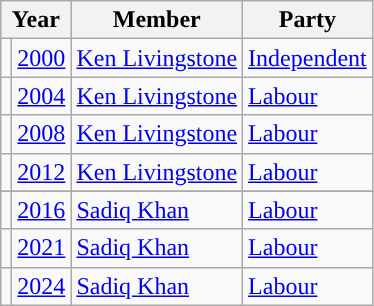<table class="wikitable">
<tr>
<th colspan="2">Year</th>
<th>Member</th>
<th>Party</th>
</tr>
<tr>
<td style="background-color: "></td>
<td><a href='#'>2000</a></td>
<td><a href='#'>Ken Livingstone</a></td>
<td><a href='#'>Independent</a></td>
</tr>
<tr>
<td style="background-color: "></td>
<td><a href='#'>2004</a></td>
<td><a href='#'>Ken Livingstone</a></td>
<td><a href='#'>Labour</a></td>
</tr>
<tr>
<td style="background-color: "></td>
<td><a href='#'>2008</a></td>
<td><a href='#'>Ken Livingstone</a></td>
<td><a href='#'>Labour</a></td>
</tr>
<tr>
<td style="background-color: "></td>
<td><a href='#'>2012</a></td>
<td><a href='#'>Ken Livingstone</a></td>
<td><a href='#'>Labour</a></td>
</tr>
<tr>
</tr>
<tr>
<td style="background-color: "></td>
<td><a href='#'>2016</a></td>
<td><a href='#'>Sadiq Khan</a></td>
<td><a href='#'>Labour</a></td>
</tr>
<tr>
<td style="background-color: "></td>
<td><a href='#'>2021</a></td>
<td><a href='#'>Sadiq Khan</a></td>
<td><a href='#'>Labour</a></td>
</tr>
<tr>
<td style="background-color: "></td>
<td><a href='#'>2024</a></td>
<td><a href='#'>Sadiq Khan</a></td>
<td><a href='#'>Labour</a></td>
</tr>
</table>
